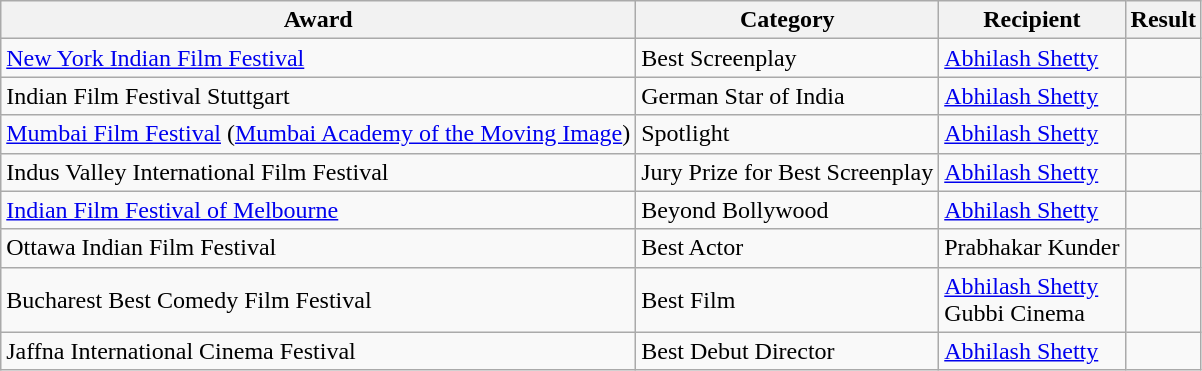<table class="wikitable">
<tr>
<th>Award</th>
<th>Category</th>
<th>Recipient</th>
<th>Result</th>
</tr>
<tr>
<td><a href='#'>New York Indian Film Festival</a></td>
<td>Best Screenplay</td>
<td><a href='#'>Abhilash Shetty</a></td>
<td></td>
</tr>
<tr>
<td>Indian Film Festival Stuttgart</td>
<td>German Star of India</td>
<td><a href='#'>Abhilash Shetty</a></td>
<td></td>
</tr>
<tr>
<td><a href='#'>Mumbai Film Festival</a> (<a href='#'>Mumbai Academy of the Moving Image</a>)</td>
<td>Spotlight</td>
<td><a href='#'>Abhilash Shetty</a></td>
<td></td>
</tr>
<tr>
<td>Indus Valley International Film Festival</td>
<td>Jury Prize for Best Screenplay</td>
<td><a href='#'>Abhilash Shetty</a></td>
<td></td>
</tr>
<tr>
<td><a href='#'>Indian Film Festival of Melbourne</a></td>
<td>Beyond Bollywood</td>
<td><a href='#'>Abhilash Shetty</a></td>
<td></td>
</tr>
<tr>
<td>Ottawa Indian Film Festival</td>
<td>Best Actor</td>
<td>Prabhakar Kunder</td>
<td></td>
</tr>
<tr>
<td>Bucharest Best Comedy Film Festival</td>
<td>Best Film</td>
<td><a href='#'>Abhilash Shetty</a> <br> Gubbi Cinema</td>
<td></td>
</tr>
<tr>
<td rowspan=2>Jaffna International Cinema Festival</td>
<td>Best Debut Director</td>
<td><a href='#'>Abhilash Shetty</a></td>
<td></td>
</tr>
</table>
